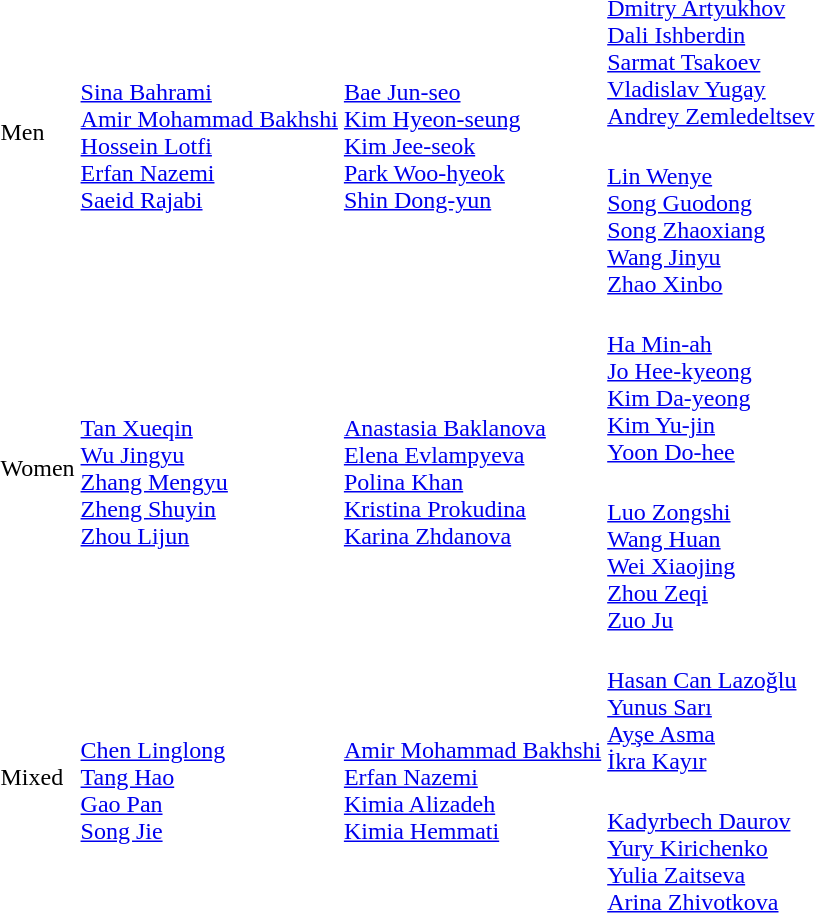<table>
<tr>
<td rowspan=2>Men</td>
<td rowspan=2><br><a href='#'>Sina Bahrami</a><br><a href='#'>Amir Mohammad Bakhshi</a><br><a href='#'>Hossein Lotfi</a><br><a href='#'>Erfan Nazemi</a><br><a href='#'>Saeid Rajabi</a></td>
<td rowspan=2><br><a href='#'>Bae Jun-seo</a><br><a href='#'>Kim Hyeon-seung</a><br><a href='#'>Kim Jee-seok</a><br><a href='#'>Park Woo-hyeok</a><br><a href='#'>Shin Dong-yun</a></td>
<td><br><a href='#'>Dmitry Artyukhov</a><br><a href='#'>Dali Ishberdin</a><br><a href='#'>Sarmat Tsakoev</a><br><a href='#'>Vladislav Yugay</a><br><a href='#'>Andrey Zemledeltsev</a></td>
</tr>
<tr>
<td><br><a href='#'>Lin Wenye</a><br><a href='#'>Song Guodong</a><br><a href='#'>Song Zhaoxiang</a><br><a href='#'>Wang Jinyu</a><br><a href='#'>Zhao Xinbo</a></td>
</tr>
<tr>
<td rowspan=2>Women</td>
<td rowspan=2><br><a href='#'>Tan Xueqin</a><br><a href='#'>Wu Jingyu</a><br><a href='#'>Zhang Mengyu</a><br><a href='#'>Zheng Shuyin</a><br><a href='#'>Zhou Lijun</a></td>
<td rowspan=2><br><a href='#'>Anastasia Baklanova</a><br><a href='#'>Elena Evlampyeva</a><br><a href='#'>Polina Khan</a><br><a href='#'>Kristina Prokudina</a><br><a href='#'>Karina Zhdanova</a></td>
<td><br><a href='#'>Ha Min-ah</a><br><a href='#'>Jo Hee-kyeong</a><br><a href='#'>Kim Da-yeong</a><br><a href='#'>Kim Yu-jin</a><br><a href='#'>Yoon Do-hee</a></td>
</tr>
<tr>
<td><br><a href='#'>Luo Zongshi</a><br><a href='#'>Wang Huan</a><br><a href='#'>Wei Xiaojing</a><br><a href='#'>Zhou Zeqi</a><br><a href='#'>Zuo Ju</a></td>
</tr>
<tr>
<td rowspan=2>Mixed</td>
<td rowspan=2><br><a href='#'>Chen Linglong</a><br><a href='#'>Tang Hao</a><br><a href='#'>Gao Pan</a><br><a href='#'>Song Jie</a></td>
<td rowspan=2><br><a href='#'>Amir Mohammad Bakhshi</a><br><a href='#'>Erfan Nazemi</a><br><a href='#'>Kimia Alizadeh</a><br><a href='#'>Kimia Hemmati</a></td>
<td><br><a href='#'>Hasan Can Lazoğlu</a><br><a href='#'>Yunus Sarı</a><br><a href='#'>Ayşe Asma</a><br><a href='#'>İkra Kayır</a></td>
</tr>
<tr>
<td><br><a href='#'>Kadyrbech Daurov</a><br><a href='#'>Yury Kirichenko</a><br><a href='#'>Yulia Zaitseva</a><br><a href='#'>Arina Zhivotkova</a></td>
</tr>
</table>
